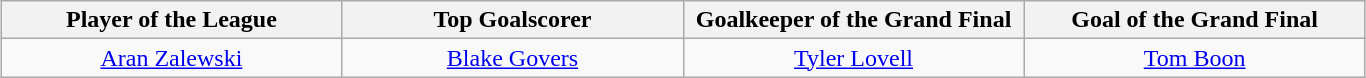<table class=wikitable style="margin:auto; text-align:center">
<tr>
<th style="width: 220px;">Player of the League</th>
<th style="width: 220px;">Top Goalscorer</th>
<th style="width: 220px;">Goalkeeper of the Grand Final</th>
<th style="width: 220px;">Goal of the Grand Final</th>
</tr>
<tr>
<td> <a href='#'>Aran Zalewski</a></td>
<td> <a href='#'>Blake Govers</a></td>
<td> <a href='#'>Tyler Lovell</a></td>
<td> <a href='#'>Tom Boon</a></td>
</tr>
</table>
